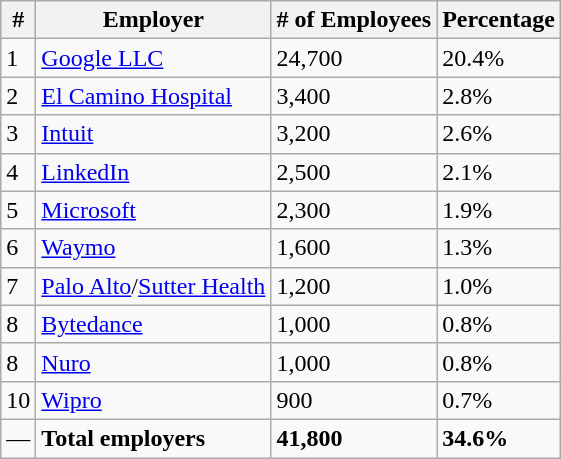<table class="wikitable">
<tr>
<th>#</th>
<th>Employer</th>
<th># of Employees</th>
<th>Percentage</th>
</tr>
<tr>
<td>1</td>
<td><a href='#'>Google LLC</a></td>
<td>24,700</td>
<td>20.4%</td>
</tr>
<tr>
<td>2</td>
<td><a href='#'>El Camino Hospital</a></td>
<td>3,400</td>
<td>2.8%</td>
</tr>
<tr>
<td>3</td>
<td><a href='#'>Intuit</a></td>
<td>3,200</td>
<td>2.6%</td>
</tr>
<tr>
<td>4</td>
<td><a href='#'>LinkedIn</a></td>
<td>2,500</td>
<td>2.1%</td>
</tr>
<tr>
<td>5</td>
<td><a href='#'>Microsoft</a></td>
<td>2,300</td>
<td>1.9%</td>
</tr>
<tr>
<td>6</td>
<td><a href='#'>Waymo</a></td>
<td>1,600</td>
<td>1.3%</td>
</tr>
<tr>
<td>7</td>
<td><a href='#'>Palo Alto</a>/<a href='#'>Sutter Health</a></td>
<td>1,200</td>
<td>1.0%</td>
</tr>
<tr>
<td>8</td>
<td><a href='#'>Bytedance</a></td>
<td>1,000</td>
<td>0.8%</td>
</tr>
<tr>
<td>8</td>
<td><a href='#'>Nuro</a></td>
<td>1,000</td>
<td>0.8%</td>
</tr>
<tr>
<td>10</td>
<td><a href='#'>Wipro</a></td>
<td>900</td>
<td>0.7%</td>
</tr>
<tr>
<td>—</td>
<td><strong>Total employers</strong></td>
<td><strong>41,800</strong></td>
<td><strong>34.6%</strong></td>
</tr>
</table>
